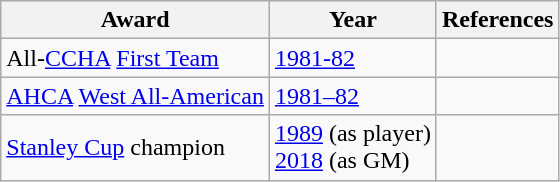<table class="wikitable">
<tr>
<th>Award</th>
<th>Year</th>
<th>References</th>
</tr>
<tr>
<td>All-<a href='#'>CCHA</a> <a href='#'>First Team</a></td>
<td><a href='#'>1981-82</a></td>
<td></td>
</tr>
<tr>
<td><a href='#'>AHCA</a> <a href='#'>West All-American</a></td>
<td><a href='#'>1981–82</a></td>
<td></td>
</tr>
<tr>
<td><a href='#'>Stanley Cup</a> champion</td>
<td><a href='#'>1989</a> (as player)<br><a href='#'>2018</a> (as GM)</td>
<td></td>
</tr>
</table>
